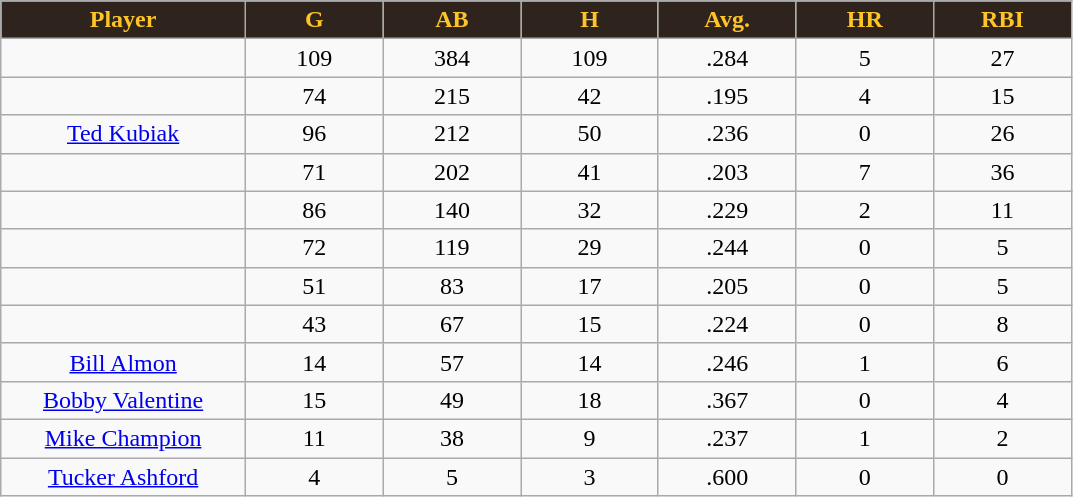<table class="wikitable sortable">
<tr>
<th style="background:#2F241D;color:#FFC425;" width="16%">Player</th>
<th style="background:#2F241D;color:#FFC425;" width="9%">G</th>
<th style="background:#2F241D;color:#FFC425;" width="9%">AB</th>
<th style="background:#2F241D;color:#FFC425;" width="9%">H</th>
<th style="background:#2F241D;color:#FFC425;" width="9%">Avg.</th>
<th style="background:#2F241D;color:#FFC425;" width="9%">HR</th>
<th style="background:#2F241D;color:#FFC425;" width="9%">RBI</th>
</tr>
<tr align="center">
<td></td>
<td>109</td>
<td>384</td>
<td>109</td>
<td>.284</td>
<td>5</td>
<td>27</td>
</tr>
<tr align="center">
<td></td>
<td>74</td>
<td>215</td>
<td>42</td>
<td>.195</td>
<td>4</td>
<td>15</td>
</tr>
<tr align="center">
<td><a href='#'>Ted Kubiak</a></td>
<td>96</td>
<td>212</td>
<td>50</td>
<td>.236</td>
<td>0</td>
<td>26</td>
</tr>
<tr align=center>
<td></td>
<td>71</td>
<td>202</td>
<td>41</td>
<td>.203</td>
<td>7</td>
<td>36</td>
</tr>
<tr align="center">
<td></td>
<td>86</td>
<td>140</td>
<td>32</td>
<td>.229</td>
<td>2</td>
<td>11</td>
</tr>
<tr align="center">
<td></td>
<td>72</td>
<td>119</td>
<td>29</td>
<td>.244</td>
<td>0</td>
<td>5</td>
</tr>
<tr align="center">
<td></td>
<td>51</td>
<td>83</td>
<td>17</td>
<td>.205</td>
<td>0</td>
<td>5</td>
</tr>
<tr align="center">
<td></td>
<td>43</td>
<td>67</td>
<td>15</td>
<td>.224</td>
<td>0</td>
<td>8</td>
</tr>
<tr align="center">
<td><a href='#'>Bill Almon</a></td>
<td>14</td>
<td>57</td>
<td>14</td>
<td>.246</td>
<td>1</td>
<td>6</td>
</tr>
<tr align=center>
<td><a href='#'>Bobby Valentine</a></td>
<td>15</td>
<td>49</td>
<td>18</td>
<td>.367</td>
<td>0</td>
<td>4</td>
</tr>
<tr align=center>
<td><a href='#'>Mike Champion</a></td>
<td>11</td>
<td>38</td>
<td>9</td>
<td>.237</td>
<td>1</td>
<td>2</td>
</tr>
<tr align=center>
<td><a href='#'>Tucker Ashford</a></td>
<td>4</td>
<td>5</td>
<td>3</td>
<td>.600</td>
<td>0</td>
<td>0</td>
</tr>
</table>
